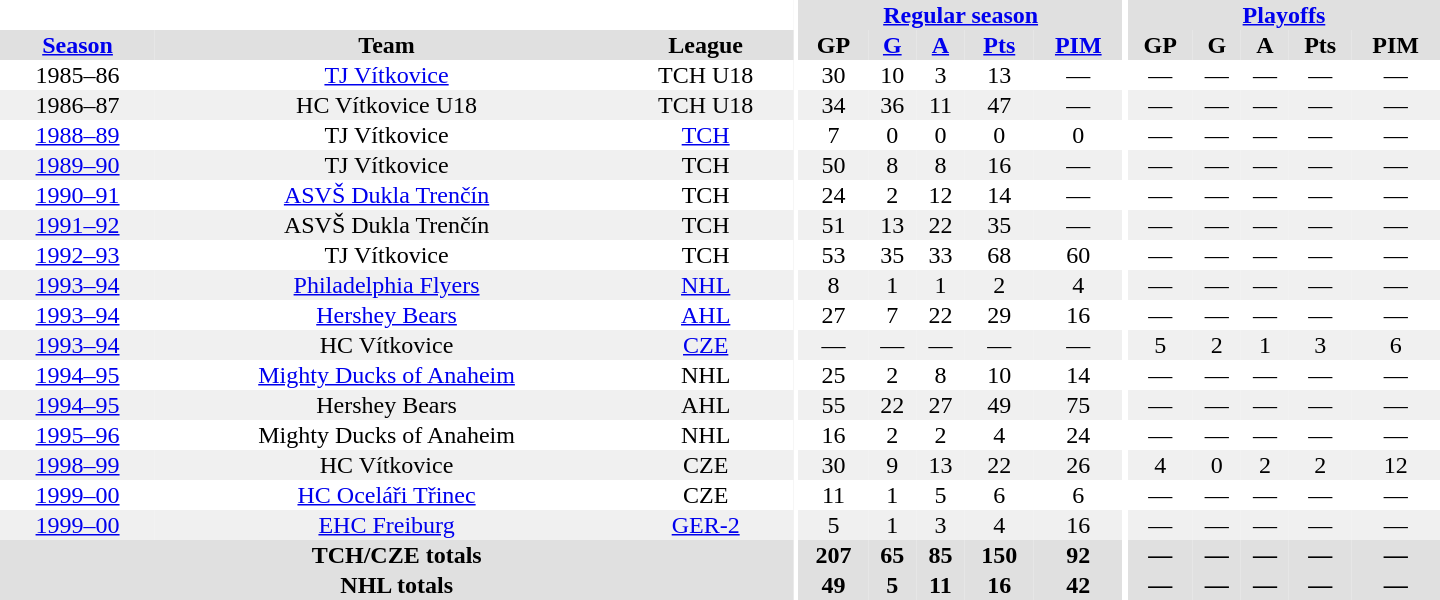<table border="0" cellpadding="1" cellspacing="0" style="text-align:center; width:60em">
<tr bgcolor="#e0e0e0">
<th colspan="3" bgcolor="#ffffff"></th>
<th rowspan="100" bgcolor="#ffffff"></th>
<th colspan="5"><a href='#'>Regular season</a></th>
<th rowspan="100" bgcolor="#ffffff"></th>
<th colspan="5"><a href='#'>Playoffs</a></th>
</tr>
<tr bgcolor="#e0e0e0">
<th><a href='#'>Season</a></th>
<th>Team</th>
<th>League</th>
<th>GP</th>
<th><a href='#'>G</a></th>
<th><a href='#'>A</a></th>
<th><a href='#'>Pts</a></th>
<th><a href='#'>PIM</a></th>
<th>GP</th>
<th>G</th>
<th>A</th>
<th>Pts</th>
<th>PIM</th>
</tr>
<tr>
<td>1985–86</td>
<td><a href='#'>TJ Vítkovice</a></td>
<td>TCH U18</td>
<td>30</td>
<td>10</td>
<td>3</td>
<td>13</td>
<td>—</td>
<td>—</td>
<td>—</td>
<td>—</td>
<td>—</td>
<td>—</td>
</tr>
<tr bgcolor="#f0f0f0">
<td>1986–87</td>
<td>HC Vítkovice U18</td>
<td>TCH U18</td>
<td>34</td>
<td>36</td>
<td>11</td>
<td>47</td>
<td>—</td>
<td>—</td>
<td>—</td>
<td>—</td>
<td>—</td>
<td>—</td>
</tr>
<tr>
<td><a href='#'>1988–89</a></td>
<td>TJ Vítkovice</td>
<td><a href='#'>TCH</a></td>
<td>7</td>
<td>0</td>
<td>0</td>
<td>0</td>
<td>0</td>
<td>—</td>
<td>—</td>
<td>—</td>
<td>—</td>
<td>—</td>
</tr>
<tr bgcolor="#f0f0f0">
<td><a href='#'>1989–90</a></td>
<td>TJ Vítkovice</td>
<td>TCH</td>
<td>50</td>
<td>8</td>
<td>8</td>
<td>16</td>
<td>—</td>
<td>—</td>
<td>—</td>
<td>—</td>
<td>—</td>
<td>—</td>
</tr>
<tr>
<td><a href='#'>1990–91</a></td>
<td><a href='#'>ASVŠ Dukla Trenčín</a></td>
<td>TCH</td>
<td>24</td>
<td>2</td>
<td>12</td>
<td>14</td>
<td>—</td>
<td>—</td>
<td>—</td>
<td>—</td>
<td>—</td>
<td>—</td>
</tr>
<tr bgcolor="#f0f0f0">
<td><a href='#'>1991–92</a></td>
<td>ASVŠ Dukla Trenčín</td>
<td>TCH</td>
<td>51</td>
<td>13</td>
<td>22</td>
<td>35</td>
<td>—</td>
<td>—</td>
<td>—</td>
<td>—</td>
<td>—</td>
<td>—</td>
</tr>
<tr>
<td><a href='#'>1992–93</a></td>
<td>TJ Vítkovice</td>
<td>TCH</td>
<td>53</td>
<td>35</td>
<td>33</td>
<td>68</td>
<td>60</td>
<td>—</td>
<td>—</td>
<td>—</td>
<td>—</td>
<td>—</td>
</tr>
<tr bgcolor="#f0f0f0">
<td><a href='#'>1993–94</a></td>
<td><a href='#'>Philadelphia Flyers</a></td>
<td><a href='#'>NHL</a></td>
<td>8</td>
<td>1</td>
<td>1</td>
<td>2</td>
<td>4</td>
<td>—</td>
<td>—</td>
<td>—</td>
<td>—</td>
<td>—</td>
</tr>
<tr>
<td><a href='#'>1993–94</a></td>
<td><a href='#'>Hershey Bears</a></td>
<td><a href='#'>AHL</a></td>
<td>27</td>
<td>7</td>
<td>22</td>
<td>29</td>
<td>16</td>
<td>—</td>
<td>—</td>
<td>—</td>
<td>—</td>
<td>—</td>
</tr>
<tr bgcolor="#f0f0f0">
<td><a href='#'>1993–94</a></td>
<td>HC Vítkovice</td>
<td><a href='#'>CZE</a></td>
<td>—</td>
<td>—</td>
<td>—</td>
<td>—</td>
<td>—</td>
<td>5</td>
<td>2</td>
<td>1</td>
<td>3</td>
<td>6</td>
</tr>
<tr>
<td><a href='#'>1994–95</a></td>
<td><a href='#'>Mighty Ducks of Anaheim</a></td>
<td>NHL</td>
<td>25</td>
<td>2</td>
<td>8</td>
<td>10</td>
<td>14</td>
<td>—</td>
<td>—</td>
<td>—</td>
<td>—</td>
<td>—</td>
</tr>
<tr bgcolor="#f0f0f0">
<td><a href='#'>1994–95</a></td>
<td>Hershey Bears</td>
<td>AHL</td>
<td>55</td>
<td>22</td>
<td>27</td>
<td>49</td>
<td>75</td>
<td>—</td>
<td>—</td>
<td>—</td>
<td>—</td>
<td>—</td>
</tr>
<tr>
<td><a href='#'>1995–96</a></td>
<td>Mighty Ducks of Anaheim</td>
<td>NHL</td>
<td>16</td>
<td>2</td>
<td>2</td>
<td>4</td>
<td>24</td>
<td>—</td>
<td>—</td>
<td>—</td>
<td>—</td>
<td>—</td>
</tr>
<tr bgcolor="#f0f0f0">
<td><a href='#'>1998–99</a></td>
<td>HC Vítkovice</td>
<td>CZE</td>
<td>30</td>
<td>9</td>
<td>13</td>
<td>22</td>
<td>26</td>
<td>4</td>
<td>0</td>
<td>2</td>
<td>2</td>
<td>12</td>
</tr>
<tr>
<td><a href='#'>1999–00</a></td>
<td><a href='#'>HC Oceláři Třinec</a></td>
<td>CZE</td>
<td>11</td>
<td>1</td>
<td>5</td>
<td>6</td>
<td>6</td>
<td>—</td>
<td>—</td>
<td>—</td>
<td>—</td>
<td>—</td>
</tr>
<tr bgcolor="#f0f0f0">
<td><a href='#'>1999–00</a></td>
<td><a href='#'>EHC Freiburg</a></td>
<td><a href='#'>GER-2</a></td>
<td>5</td>
<td>1</td>
<td>3</td>
<td>4</td>
<td>16</td>
<td>—</td>
<td>—</td>
<td>—</td>
<td>—</td>
<td>—</td>
</tr>
<tr bgcolor="#e0e0e0">
<th colspan="3">TCH/CZE totals</th>
<th>207</th>
<th>65</th>
<th>85</th>
<th>150</th>
<th>92</th>
<th>—</th>
<th>—</th>
<th>—</th>
<th>—</th>
<th>—</th>
</tr>
<tr bgcolor="#e0e0e0">
<th colspan="3">NHL totals</th>
<th>49</th>
<th>5</th>
<th>11</th>
<th>16</th>
<th>42</th>
<th>—</th>
<th>—</th>
<th>—</th>
<th>—</th>
<th>—</th>
</tr>
</table>
